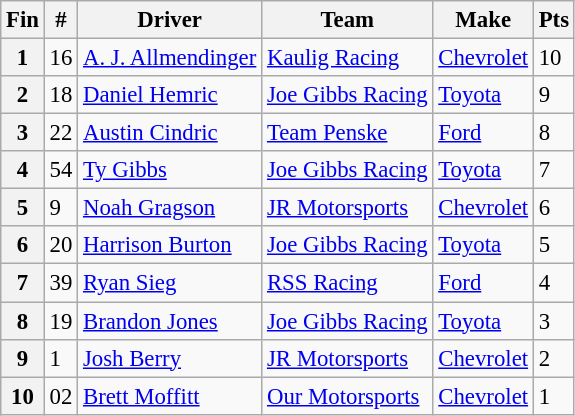<table class="wikitable" style="font-size:95%">
<tr>
<th>Fin</th>
<th>#</th>
<th>Driver</th>
<th>Team</th>
<th>Make</th>
<th>Pts</th>
</tr>
<tr>
<th>1</th>
<td>16</td>
<td><a href='#'>A. J. Allmendinger</a></td>
<td><a href='#'>Kaulig Racing</a></td>
<td><a href='#'>Chevrolet</a></td>
<td>10</td>
</tr>
<tr>
<th>2</th>
<td>18</td>
<td><a href='#'>Daniel Hemric</a></td>
<td><a href='#'>Joe Gibbs Racing</a></td>
<td><a href='#'>Toyota</a></td>
<td>9</td>
</tr>
<tr>
<th>3</th>
<td>22</td>
<td><a href='#'>Austin Cindric</a></td>
<td><a href='#'>Team Penske</a></td>
<td><a href='#'>Ford</a></td>
<td>8</td>
</tr>
<tr>
<th>4</th>
<td>54</td>
<td><a href='#'>Ty Gibbs</a></td>
<td><a href='#'>Joe Gibbs Racing</a></td>
<td><a href='#'>Toyota</a></td>
<td>7</td>
</tr>
<tr>
<th>5</th>
<td>9</td>
<td><a href='#'>Noah Gragson</a></td>
<td><a href='#'>JR Motorsports</a></td>
<td><a href='#'>Chevrolet</a></td>
<td>6</td>
</tr>
<tr>
<th>6</th>
<td>20</td>
<td><a href='#'>Harrison Burton</a></td>
<td><a href='#'>Joe Gibbs Racing</a></td>
<td><a href='#'>Toyota</a></td>
<td>5</td>
</tr>
<tr>
<th>7</th>
<td>39</td>
<td><a href='#'>Ryan Sieg</a></td>
<td><a href='#'>RSS Racing</a></td>
<td><a href='#'>Ford</a></td>
<td>4</td>
</tr>
<tr>
<th>8</th>
<td>19</td>
<td><a href='#'>Brandon Jones</a></td>
<td><a href='#'>Joe Gibbs Racing</a></td>
<td><a href='#'>Toyota</a></td>
<td>3</td>
</tr>
<tr>
<th>9</th>
<td>1</td>
<td><a href='#'>Josh Berry</a></td>
<td><a href='#'>JR Motorsports</a></td>
<td><a href='#'>Chevrolet</a></td>
<td>2</td>
</tr>
<tr>
<th>10</th>
<td>02</td>
<td><a href='#'>Brett Moffitt</a></td>
<td><a href='#'>Our Motorsports</a></td>
<td><a href='#'>Chevrolet</a></td>
<td>1</td>
</tr>
</table>
